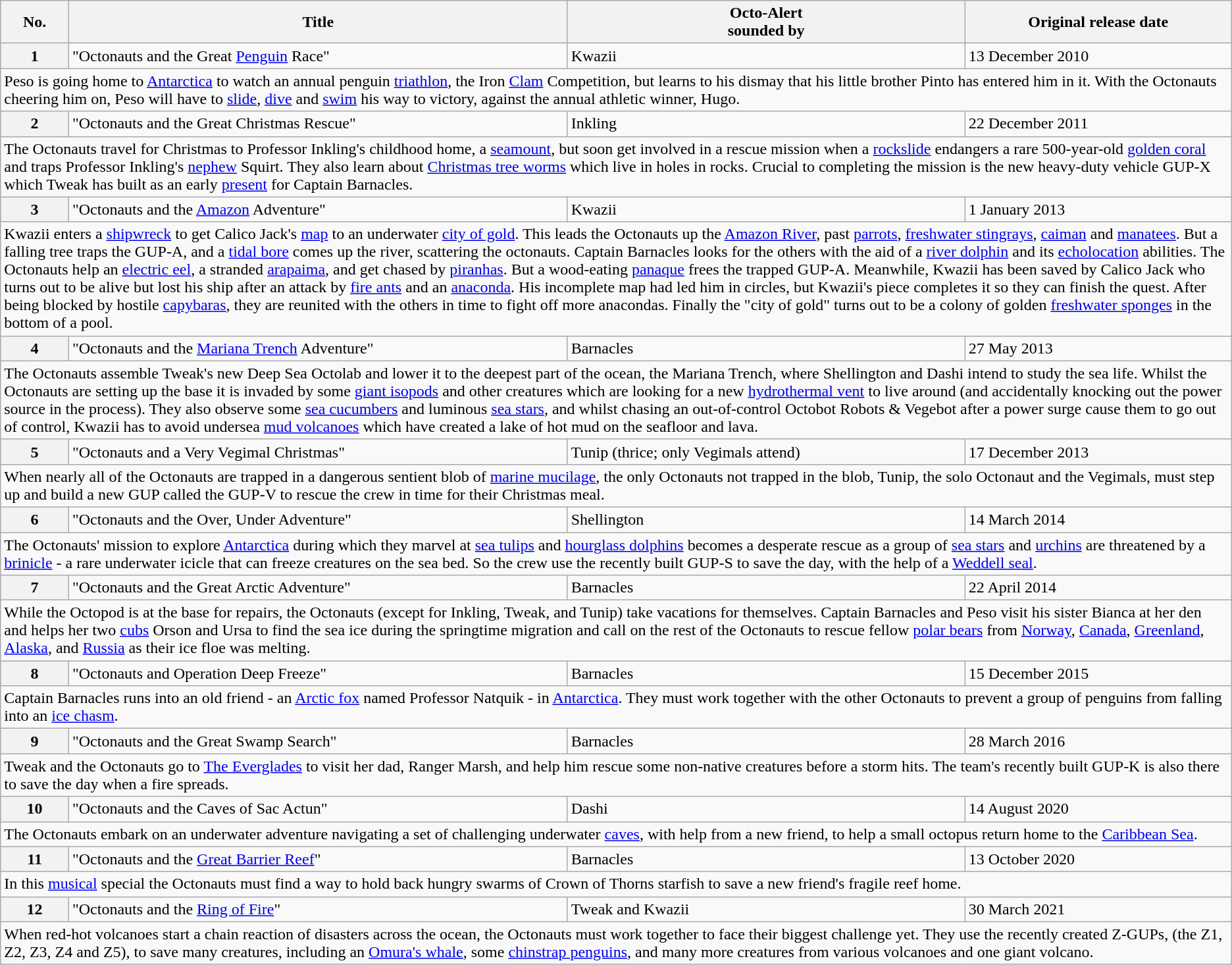<table class="wikitable">
<tr>
<th><abbr>No.</abbr></th>
<th>Title</th>
<th>Octo-Alert<br>sounded by</th>
<th>Original release date</th>
</tr>
<tr>
<th rowspan="1">1</th>
<td rowspan="1">"Octonauts and the Great <a href='#'>Penguin</a> Race"</td>
<td>Kwazii</td>
<td>13 December 2010</td>
</tr>
<tr>
<td colspan="5">Peso is going home to <a href='#'>Antarctica</a> to watch an annual penguin <a href='#'>triathlon</a>, the Iron <a href='#'>Clam</a> Competition, but learns to his dismay that his little brother Pinto has entered him in it. With the Octonauts cheering him on, Peso will have to <a href='#'>slide</a>, <a href='#'>dive</a> and <a href='#'>swim</a> his way to victory, against the annual athletic winner, Hugo.</td>
</tr>
<tr>
<th rowspan="1">2</th>
<td rowspan="1">"Octonauts and the Great Christmas Rescue"</td>
<td>Inkling</td>
<td>22 December 2011</td>
</tr>
<tr>
<td colspan="5">The Octonauts travel for Christmas to Professor Inkling's childhood home, a <a href='#'>seamount</a>, but soon get involved in a rescue mission when a <a href='#'>rockslide</a> endangers a rare 500-year-old <a href='#'>golden coral</a> and traps Professor Inkling's <a href='#'>nephew</a> Squirt. They also learn about <a href='#'>Christmas tree worms</a> which live in holes in rocks. Crucial to completing the mission is the new heavy-duty vehicle GUP-X which Tweak has built as an early <a href='#'>present</a> for Captain Barnacles.</td>
</tr>
<tr>
<th rowspan="1">3</th>
<td rowspan="1">"Octonauts and the <a href='#'>Amazon</a> Adventure"</td>
<td>Kwazii</td>
<td>1 January 2013</td>
</tr>
<tr>
<td colspan="5">Kwazii enters a <a href='#'>shipwreck</a> to get Calico Jack's <a href='#'>map</a> to an underwater <a href='#'>city of gold</a>. This leads the Octonauts up the <a href='#'>Amazon River</a>, past <a href='#'>parrots</a>, <a href='#'>freshwater stingrays</a>, <a href='#'>caiman</a> and <a href='#'>manatees</a>. But a falling tree traps the GUP-A, and a <a href='#'>tidal bore</a> comes up the river, scattering the octonauts. Captain Barnacles looks for the others with the aid of a <a href='#'>river dolphin</a> and its <a href='#'>echolocation</a> abilities. The Octonauts help an <a href='#'>electric eel</a>, a stranded <a href='#'>arapaima</a>, and get chased by <a href='#'>piranhas</a>. But a wood-eating <a href='#'>panaque</a> frees the trapped GUP-A. Meanwhile, Kwazii has been saved by Calico Jack who turns out to be alive but lost his ship after an attack by <a href='#'>fire ants</a> and an <a href='#'>anaconda</a>. His incomplete map had led him in circles, but Kwazii's piece completes it so they can finish the quest. After being blocked by hostile <a href='#'>capybaras</a>, they are reunited with the others in time to fight off more anacondas. Finally the "city of gold" turns out to be a colony of golden <a href='#'>freshwater sponges</a> in the bottom of a pool.</td>
</tr>
<tr>
<th rowspan="1">4</th>
<td rowspan="1">"Octonauts and the <a href='#'>Mariana Trench</a> Adventure"</td>
<td>Barnacles</td>
<td>27 May 2013</td>
</tr>
<tr>
<td colspan="5">The Octonauts assemble Tweak's new Deep Sea Octolab and lower it to the deepest part of the ocean, the Mariana Trench, where Shellington and Dashi intend to study the sea life. Whilst the Octonauts are setting up the base it is invaded by some <a href='#'>giant isopods</a> and other creatures which are looking for a new <a href='#'>hydrothermal vent</a> to live around (and accidentally knocking out the power source in the process). They also observe some <a href='#'>sea cucumbers</a> and luminous <a href='#'>sea stars</a>, and whilst chasing an out-of-control Octobot Robots & Vegebot after a power surge cause them to go out of control, Kwazii has to avoid undersea <a href='#'>mud volcanoes</a> which have created a lake of hot mud on the seafloor and lava.</td>
</tr>
<tr>
<th rowspan="1">5</th>
<td rowspan="1">"Octonauts and a Very Vegimal Christmas"</td>
<td>Tunip (thrice; only Vegimals attend)</td>
<td>17 December 2013</td>
</tr>
<tr>
<td colspan="5">When nearly all of the Octonauts are trapped in a dangerous sentient blob of <a href='#'>marine mucilage</a>, the only Octonauts not trapped in the blob, Tunip, the solo Octonaut and the Vegimals, must step up and build a new GUP called the GUP-V to rescue the crew in time for their Christmas meal.</td>
</tr>
<tr>
<th rowspan="1">6</th>
<td rowspan="1">"Octonauts and the Over, Under Adventure"</td>
<td>Shellington</td>
<td>14 March 2014</td>
</tr>
<tr>
<td colspan="5">The Octonauts' mission to explore <a href='#'>Antarctica</a> during which they marvel at <a href='#'>sea tulips</a> and <a href='#'>hourglass dolphins</a> becomes a desperate rescue as a group of <a href='#'>sea stars</a> and <a href='#'>urchins</a> are threatened by a <a href='#'>brinicle</a> - a rare underwater icicle that can freeze creatures on the sea bed. So the crew use the recently built GUP-S to save the day, with the help of a <a href='#'>Weddell seal</a>.</td>
</tr>
<tr>
<th rowspan="1">7</th>
<td rowspan="1">"Octonauts and the Great Arctic Adventure"</td>
<td>Barnacles</td>
<td>22 April 2014</td>
</tr>
<tr>
<td colspan="5">While the Octopod is at the base for repairs, the Octonauts (except for Inkling, Tweak, and Tunip) take vacations for themselves. Captain Barnacles and Peso visit his sister Bianca at her den and helps her two <a href='#'>cubs</a> Orson and Ursa to find the sea ice during the springtime migration and call on the rest of the Octonauts to rescue fellow <a href='#'>polar bears</a> from <a href='#'>Norway</a>, <a href='#'>Canada</a>, <a href='#'>Greenland</a>, <a href='#'>Alaska</a>, and <a href='#'>Russia</a> as their ice floe was melting.</td>
</tr>
<tr>
<th rowspan="1">8</th>
<td rowspan="1">"Octonauts and Operation Deep Freeze"</td>
<td>Barnacles</td>
<td>15 December 2015</td>
</tr>
<tr>
<td colspan="5">Captain Barnacles runs into an old friend - an <a href='#'>Arctic fox</a> named Professor Natquik - in <a href='#'>Antarctica</a>. They must work together with the other Octonauts to prevent a group of penguins from falling into an <a href='#'>ice chasm</a>.</td>
</tr>
<tr>
<th rowspan="1">9</th>
<td rowspan="1">"Octonauts and the Great Swamp Search"</td>
<td>Barnacles</td>
<td>28 March 2016</td>
</tr>
<tr>
<td colspan="5">Tweak and the Octonauts go to <a href='#'>The Everglades</a> to visit her dad, Ranger Marsh, and help him rescue some non-native creatures before a storm hits. The team's recently built GUP-K is also there to save the day when a fire spreads.</td>
</tr>
<tr>
<th rowspan="1">10</th>
<td rowspan="1">"Octonauts and the Caves of Sac Actun"</td>
<td>Dashi</td>
<td>14 August 2020</td>
</tr>
<tr>
<td colspan="5">The Octonauts embark on an underwater adventure navigating a set of challenging underwater <a href='#'>caves</a>, with help from a new friend, to help a small octopus return home to the <a href='#'>Caribbean Sea</a>.</td>
</tr>
<tr>
<th rowspan="1">11</th>
<td rowspan="1">"Octonauts and the <a href='#'>Great Barrier Reef</a>"</td>
<td>Barnacles</td>
<td>13 October 2020</td>
</tr>
<tr>
<td colspan="5">In this <a href='#'>musical</a> special the Octonauts must find a way to hold back hungry swarms of Crown of Thorns starfish to save a new friend's fragile reef home.</td>
</tr>
<tr>
<th rowspan="1">12</th>
<td rowspan="1">"Octonauts and the <a href='#'>Ring of Fire</a>"</td>
<td>Tweak and Kwazii</td>
<td>30 March 2021</td>
</tr>
<tr>
<td colspan="5">When red-hot volcanoes start a chain reaction of disasters across the ocean, the Octonauts must work together to face their biggest challenge yet. They use the recently created Z-GUPs, (the Z1, Z2, Z3, Z4 and Z5), to save many creatures, including an <a href='#'>Omura's whale</a>, some <a href='#'>chinstrap penguins</a>, and many more creatures from various volcanoes and one giant volcano.</td>
</tr>
</table>
